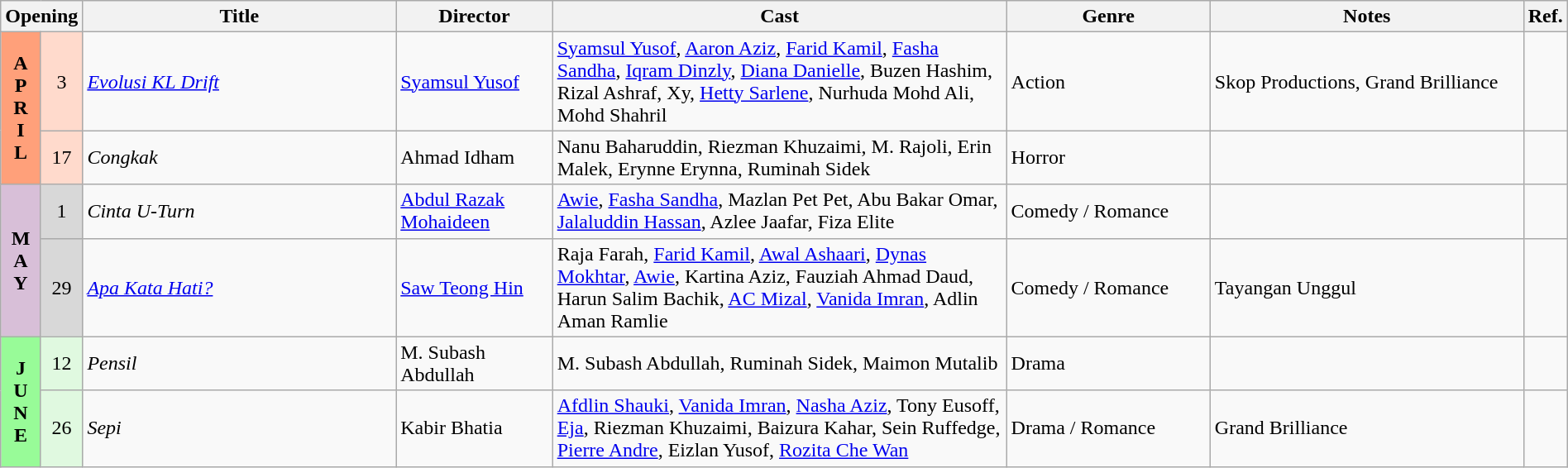<table class="wikitable" width="100%">
<tr>
<th colspan="2">Opening</th>
<th style="width:20%;">Title</th>
<th style="width:10%;">Director</th>
<th>Cast</th>
<th style="width:13%">Genre</th>
<th style="width:20%">Notes</th>
<th>Ref.</th>
</tr>
<tr>
<th rowspan=2 style="text-align:center; background:#ffa07a;">A<br>P<br>R<br>I<br>L</th>
<td rowspan=1 style="text-align:center; background:#ffdacc;">3</td>
<td><em><a href='#'>Evolusi KL Drift</a></em></td>
<td><a href='#'>Syamsul Yusof</a></td>
<td><a href='#'>Syamsul Yusof</a>, <a href='#'>Aaron Aziz</a>, <a href='#'>Farid Kamil</a>, <a href='#'>Fasha Sandha</a>, <a href='#'>Iqram Dinzly</a>, <a href='#'>Diana Danielle</a>, Buzen Hashim, Rizal Ashraf, Xy, <a href='#'>Hetty Sarlene</a>, Nurhuda Mohd Ali, Mohd Shahril</td>
<td>Action</td>
<td>Skop Productions, Grand Brilliance</td>
<td></td>
</tr>
<tr>
<td rowspan=1 style="text-align:center; background:#ffdacc;">17</td>
<td><em>Congkak</em></td>
<td>Ahmad Idham</td>
<td>Nanu Baharuddin, Riezman Khuzaimi, M. Rajoli, Erin Malek, Erynne Erynna, Ruminah Sidek</td>
<td>Horror</td>
<td></td>
<td></td>
</tr>
<tr>
<th rowspan=2 style="text-align:center; background:thistle;">M<br>A<br>Y</th>
<td rowspan=1 style="text-align:center; background:#d8d8d8;">1</td>
<td><em>Cinta U-Turn</em></td>
<td><a href='#'>Abdul Razak Mohaideen</a></td>
<td><a href='#'>Awie</a>, <a href='#'>Fasha Sandha</a>, Mazlan Pet Pet, Abu Bakar Omar, <a href='#'>Jalaluddin Hassan</a>, Azlee Jaafar, Fiza Elite</td>
<td>Comedy / Romance</td>
<td></td>
<td></td>
</tr>
<tr>
<td rowspan=1 style="text-align:center; background:#d8d8d8;">29</td>
<td><em><a href='#'>Apa Kata Hati?</a></em></td>
<td><a href='#'>Saw Teong Hin</a></td>
<td>Raja Farah, <a href='#'>Farid Kamil</a>, <a href='#'>Awal Ashaari</a>, <a href='#'>Dynas Mokhtar</a>, <a href='#'>Awie</a>, Kartina Aziz, Fauziah Ahmad Daud, Harun Salim Bachik, <a href='#'>AC Mizal</a>, <a href='#'>Vanida Imran</a>, Adlin Aman Ramlie</td>
<td>Comedy / Romance</td>
<td>Tayangan Unggul</td>
<td></td>
</tr>
<tr>
<th rowspan=2 style="text-align:center; background:#98fb98;">J<br>U<br>N<br>E</th>
<td rowspan=1 style="text-align:center; background:#e0f9e0;">12</td>
<td><em>Pensil</em></td>
<td>M. Subash Abdullah</td>
<td>M. Subash Abdullah, Ruminah Sidek, Maimon Mutalib</td>
<td>Drama</td>
<td></td>
<td></td>
</tr>
<tr>
<td rowspan=1 style="text-align:center; background:#e0f9e0;">26</td>
<td><em>Sepi</em></td>
<td>Kabir Bhatia</td>
<td><a href='#'>Afdlin Shauki</a>, <a href='#'>Vanida Imran</a>, <a href='#'>Nasha Aziz</a>, Tony Eusoff, <a href='#'>Eja</a>, Riezman Khuzaimi, Baizura Kahar, Sein Ruffedge, <a href='#'>Pierre Andre</a>, Eizlan Yusof, <a href='#'>Rozita Che Wan</a></td>
<td>Drama / Romance</td>
<td>Grand Brilliance</td>
<td></td>
</tr>
</table>
